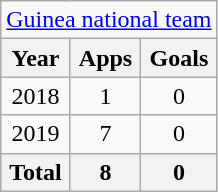<table class="wikitable" style="text-align:center">
<tr>
<td colspan="3"><a href='#'>Guinea national team</a></td>
</tr>
<tr>
<th>Year</th>
<th>Apps</th>
<th>Goals</th>
</tr>
<tr>
<td>2018</td>
<td>1</td>
<td>0</td>
</tr>
<tr>
<td>2019</td>
<td>7</td>
<td>0</td>
</tr>
<tr>
<th>Total</th>
<th>8</th>
<th>0</th>
</tr>
</table>
